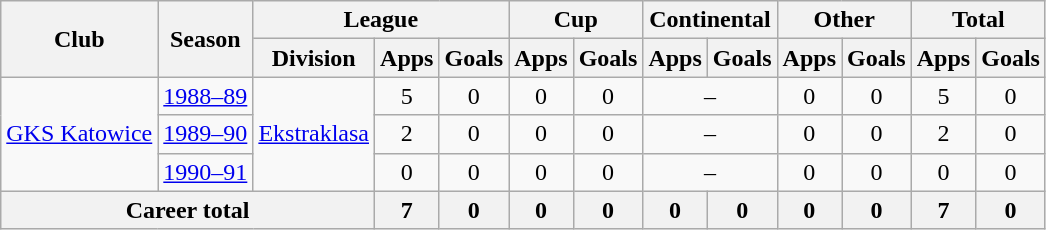<table class="wikitable" style="text-align: center;">
<tr>
<th rowspan="2">Club</th>
<th rowspan="2">Season</th>
<th colspan="3">League</th>
<th colspan="2">Cup</th>
<th colspan="2">Continental</th>
<th colspan="2">Other</th>
<th colspan="2">Total</th>
</tr>
<tr>
<th>Division</th>
<th>Apps</th>
<th>Goals</th>
<th>Apps</th>
<th>Goals</th>
<th>Apps</th>
<th>Goals</th>
<th>Apps</th>
<th>Goals</th>
<th>Apps</th>
<th>Goals</th>
</tr>
<tr>
<td rowspan="3"><a href='#'>GKS Katowice</a></td>
<td><a href='#'>1988–89</a></td>
<td rowspan="3"><a href='#'>Ekstraklasa</a></td>
<td>5</td>
<td>0</td>
<td>0</td>
<td>0</td>
<td colspan="2">–</td>
<td>0</td>
<td>0</td>
<td>5</td>
<td>0</td>
</tr>
<tr>
<td><a href='#'>1989–90</a></td>
<td>2</td>
<td>0</td>
<td>0</td>
<td>0</td>
<td colspan="2">–</td>
<td>0</td>
<td>0</td>
<td>2</td>
<td>0</td>
</tr>
<tr>
<td><a href='#'>1990–91</a></td>
<td>0</td>
<td>0</td>
<td>0</td>
<td>0</td>
<td colspan="2">–</td>
<td>0</td>
<td>0</td>
<td>0</td>
<td>0</td>
</tr>
<tr>
<th colspan="3">Career total</th>
<th>7</th>
<th>0</th>
<th>0</th>
<th>0</th>
<th>0</th>
<th>0</th>
<th>0</th>
<th>0</th>
<th>7</th>
<th>0</th>
</tr>
</table>
